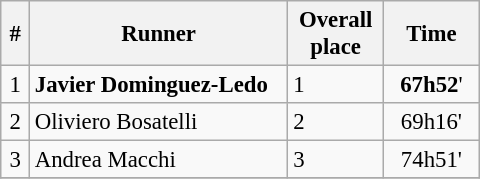<table class="wikitable" style="font-size:95%;width:320px;">
<tr>
<th width=6%>#</th>
<th width=54%>Runner</th>
<th width=20%>Overall place</th>
<th width=20%>Time</th>
</tr>
<tr>
<td align=center>1</td>
<td> <strong>Javier Dominguez-Ledo</strong></td>
<td>1</td>
<td align=center><strong>67h52</strong>'</td>
</tr>
<tr>
<td align=center>2</td>
<td> Oliviero Bosatelli</td>
<td>2</td>
<td align=center>69h16'</td>
</tr>
<tr>
<td align=center>3</td>
<td> Andrea Macchi</td>
<td>3</td>
<td align=center>74h51'</td>
</tr>
<tr>
</tr>
</table>
